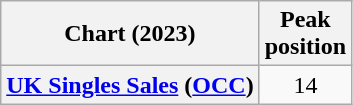<table class="wikitable sortable plainrowheaders" style="text-align:center">
<tr>
<th scope="col">Chart (2023)</th>
<th scope="col">Peak<br>position</th>
</tr>
<tr>
<th scope="row"><a href='#'>UK Singles Sales</a> (<a href='#'>OCC</a>)</th>
<td>14</td>
</tr>
</table>
